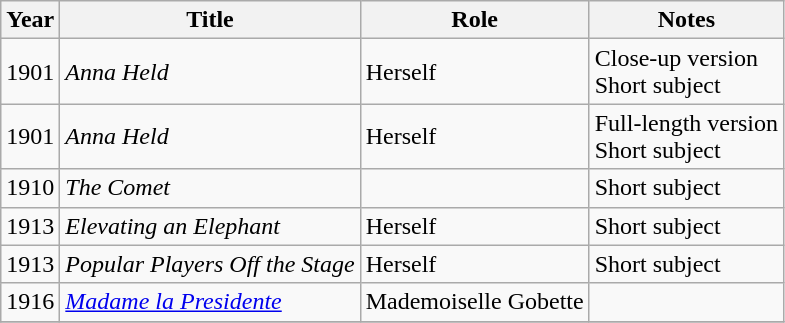<table class="wikitable sortable">
<tr>
<th>Year</th>
<th>Title</th>
<th>Role</th>
<th class="unsortable">Notes</th>
</tr>
<tr>
<td>1901</td>
<td><em>Anna Held</em></td>
<td>Herself</td>
<td>Close-up version<br>Short subject</td>
</tr>
<tr>
<td>1901</td>
<td><em>Anna Held</em></td>
<td>Herself</td>
<td>Full-length version<br>Short subject</td>
</tr>
<tr>
<td>1910</td>
<td><em>The Comet</em></td>
<td></td>
<td>Short subject</td>
</tr>
<tr>
<td>1913</td>
<td><em>Elevating an Elephant</em></td>
<td>Herself</td>
<td>Short subject</td>
</tr>
<tr>
<td>1913</td>
<td><em>Popular Players Off the Stage</em></td>
<td>Herself</td>
<td>Short subject</td>
</tr>
<tr>
<td>1916</td>
<td><em><a href='#'>Madame la Presidente</a></em></td>
<td>Mademoiselle Gobette</td>
<td></td>
</tr>
<tr>
</tr>
</table>
